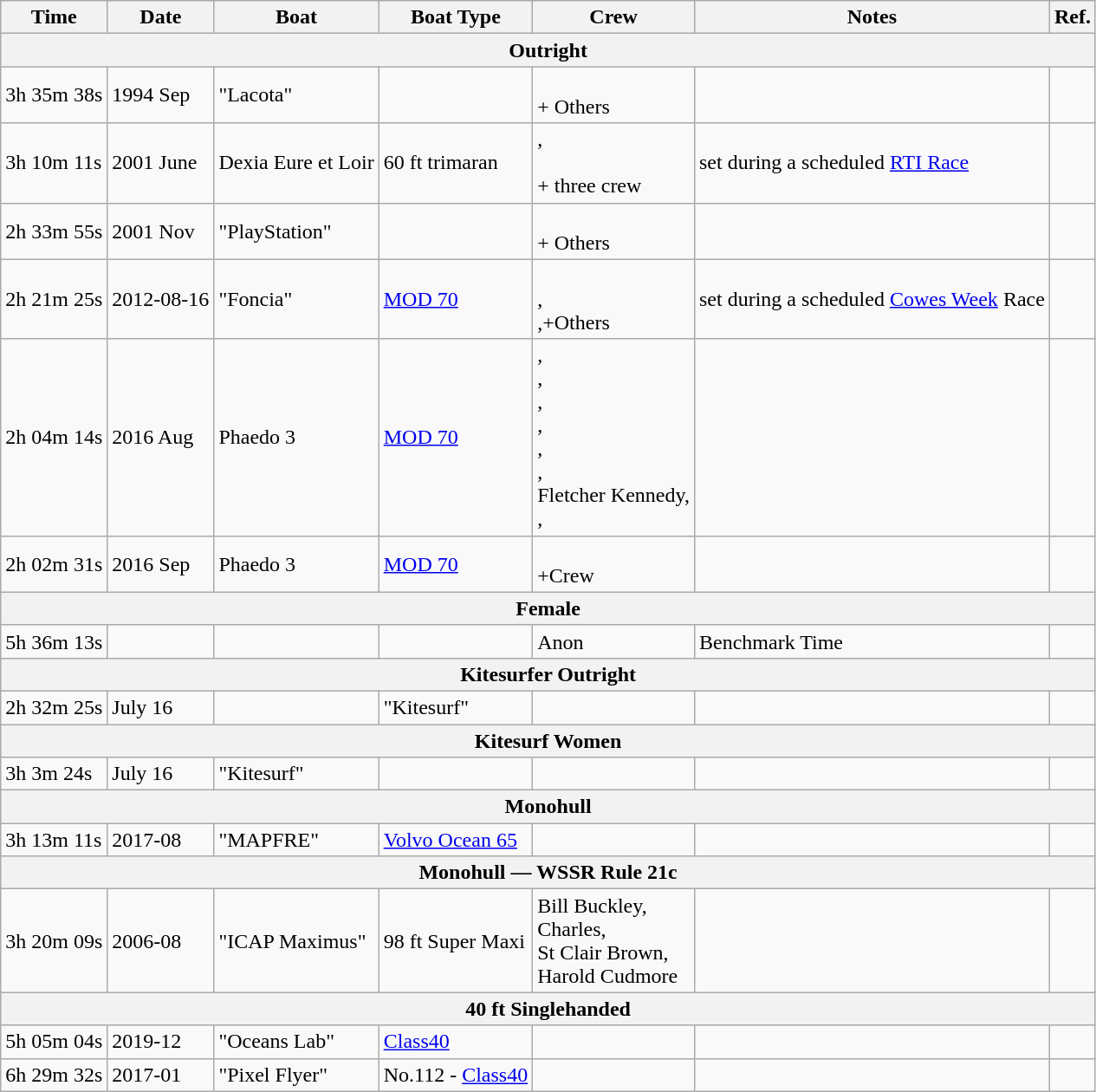<table class="wikitable sortable">
<tr>
<th>Time</th>
<th>Date</th>
<th>Boat</th>
<th>Boat Type</th>
<th>Crew</th>
<th>Notes</th>
<th>Ref.</th>
</tr>
<tr>
<th colspan=7>Outright</th>
</tr>
<tr>
<td>3h 35m 38s</td>
<td>1994 Sep</td>
<td>"Lacota"</td>
<td></td>
<td><br>+ Others</td>
<td></td>
<td></td>
</tr>
<tr>
<td>3h 10m 11s</td>
<td>2001 June</td>
<td>Dexia Eure et Loir</td>
<td>60 ft trimaran</td>
<td>,<br> <br>+ three crew</td>
<td>set during a scheduled <a href='#'>RTI Race</a></td>
<td></td>
</tr>
<tr>
<td>2h 33m 55s</td>
<td>2001 Nov</td>
<td>"PlayStation"</td>
<td></td>
<td><br>+ Others</td>
<td></td>
<td></td>
</tr>
<tr>
<td>2h 21m 25s</td>
<td>2012-08-16</td>
<td>"Foncia"</td>
<td><a href='#'>MOD 70</a></td>
<td><br>,<br>,+Others</td>
<td>set during a scheduled <a href='#'>Cowes Week</a> Race</td>
<td></td>
</tr>
<tr>
<td>2h 04m 14s</td>
<td>2016 Aug</td>
<td>Phaedo 3</td>
<td><a href='#'>MOD 70</a></td>
<td>,<br>,<br>,<br>,<br>,<br>,<br>Fletcher Kennedy,<br>,<br></td>
<td></td>
<td></td>
</tr>
<tr>
<td>2h 02m 31s</td>
<td>2016 Sep</td>
<td>Phaedo 3</td>
<td><a href='#'>MOD 70</a></td>
<td> <br>+Crew</td>
<td></td>
<td></td>
</tr>
<tr>
<th colspan=7>Female</th>
</tr>
<tr>
<td>5h 36m 13s</td>
<td></td>
<td></td>
<td></td>
<td>Anon</td>
<td>Benchmark Time</td>
<td></td>
</tr>
<tr>
<th colspan=7>Kitesurfer Outright</th>
</tr>
<tr>
<td>2h 32m 25s</td>
<td>July 16</td>
<td></td>
<td>"Kitesurf"</td>
<td></td>
<td></td>
<td></td>
</tr>
<tr>
<th colspan=7>Kitesurf Women</th>
</tr>
<tr>
<td>3h 3m 24s</td>
<td>July 16</td>
<td>"Kitesurf"</td>
<td></td>
<td></td>
<td></td>
<td></td>
</tr>
<tr>
<th colspan=7>Monohull</th>
</tr>
<tr>
<td>3h 13m 11s</td>
<td>2017-08</td>
<td>"MAPFRE"</td>
<td><a href='#'>Volvo Ocean 65</a></td>
<td></td>
<td></td>
<td></td>
</tr>
<tr>
<th colspan=7>Monohull — WSSR Rule 21c</th>
</tr>
<tr>
<td>3h 20m 09s</td>
<td>2006-08</td>
<td>"ICAP Maximus"</td>
<td>98 ft Super Maxi</td>
<td>Bill Buckley, <br> Charles, <br>St Clair Brown, <br>Harold Cudmore</td>
<td></td>
<td></td>
</tr>
<tr>
<th colspan=7>40 ft Singlehanded</th>
</tr>
<tr>
<td>5h 05m 04s</td>
<td>2019-12</td>
<td>"Oceans Lab"</td>
<td><a href='#'>Class40</a></td>
<td></td>
<td></td>
<td></td>
</tr>
<tr>
<td>6h 29m 32s</td>
<td>2017-01</td>
<td>"Pixel Flyer"</td>
<td>No.112 - <a href='#'>Class40</a></td>
<td></td>
<td></td>
<td></td>
</tr>
</table>
